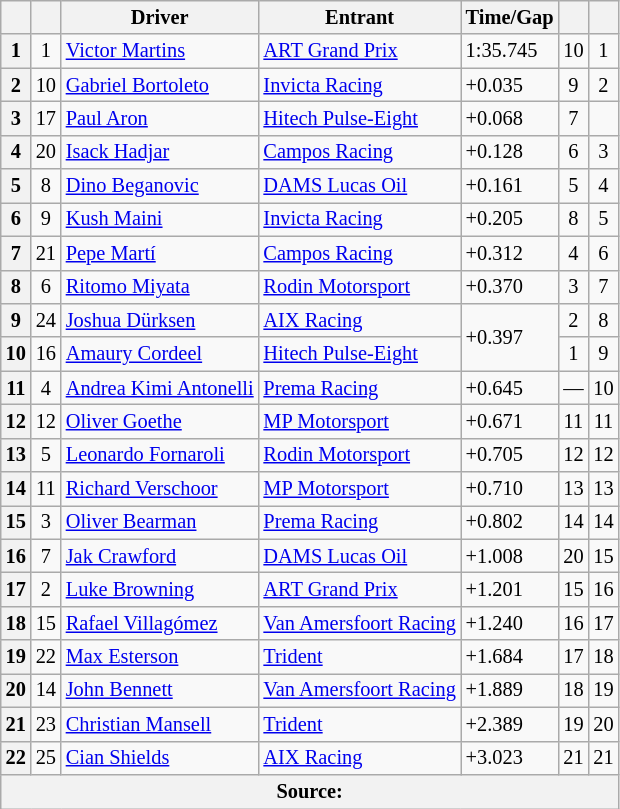<table class="wikitable" style="font-size:85%">
<tr>
<th scope="col"></th>
<th scope="col"></th>
<th scope="col">Driver</th>
<th scope="col">Entrant</th>
<th scope="col">Time/Gap</th>
<th scope="col"></th>
<th scope="col"></th>
</tr>
<tr>
<th>1</th>
<td align="center">1</td>
<td> <a href='#'>Victor Martins</a></td>
<td><a href='#'>ART Grand Prix</a></td>
<td>1:35.745</td>
<td align=center>10</td>
<td align=center>1</td>
</tr>
<tr>
<th>2</th>
<td align="center">10</td>
<td> <a href='#'>Gabriel Bortoleto</a></td>
<td><a href='#'>Invicta Racing</a></td>
<td>+0.035</td>
<td align=center>9</td>
<td align=center>2</td>
</tr>
<tr>
<th>3</th>
<td align="center">17</td>
<td> <a href='#'>Paul Aron</a></td>
<td><a href='#'>Hitech Pulse-Eight</a></td>
<td>+0.068</td>
<td align=center>7</td>
<td align=center></td>
</tr>
<tr>
<th>4</th>
<td align="center">20</td>
<td> <a href='#'>Isack Hadjar</a></td>
<td><a href='#'>Campos Racing</a></td>
<td>+0.128</td>
<td align=center>6</td>
<td align=center>3</td>
</tr>
<tr>
<th>5</th>
<td align="center">8</td>
<td> <a href='#'>Dino Beganovic</a></td>
<td><a href='#'>DAMS Lucas Oil</a></td>
<td>+0.161</td>
<td align=center>5</td>
<td align=center>4</td>
</tr>
<tr>
<th>6</th>
<td align="center">9</td>
<td> <a href='#'>Kush Maini</a></td>
<td><a href='#'>Invicta Racing</a></td>
<td>+0.205</td>
<td align=center>8</td>
<td align=center>5</td>
</tr>
<tr>
<th>7</th>
<td align="center">21</td>
<td> <a href='#'>Pepe Martí</a></td>
<td><a href='#'>Campos Racing</a></td>
<td>+0.312</td>
<td align=center>4</td>
<td align=center>6</td>
</tr>
<tr>
<th>8</th>
<td align="center">6</td>
<td> <a href='#'>Ritomo Miyata</a></td>
<td><a href='#'>Rodin Motorsport</a></td>
<td>+0.370</td>
<td align=center>3</td>
<td align=center>7</td>
</tr>
<tr>
<th>9</th>
<td align="center">24</td>
<td> <a href='#'>Joshua Dürksen</a></td>
<td><a href='#'>AIX Racing</a></td>
<td rowspan=2>+0.397</td>
<td align=center>2</td>
<td align=center>8</td>
</tr>
<tr>
<th>10</th>
<td align="center">16</td>
<td> <a href='#'>Amaury Cordeel</a></td>
<td><a href='#'>Hitech Pulse-Eight</a></td>
<td align=center>1</td>
<td align=center>9</td>
</tr>
<tr>
<th>11</th>
<td align="center">4</td>
<td> <a href='#'>Andrea Kimi Antonelli</a></td>
<td><a href='#'>Prema Racing</a></td>
<td>+0.645</td>
<td align=center>—</td>
<td align=center>10</td>
</tr>
<tr>
<th>12</th>
<td align="center">12</td>
<td> <a href='#'>Oliver Goethe</a></td>
<td><a href='#'>MP Motorsport</a></td>
<td>+0.671</td>
<td align=center>11</td>
<td align=center>11</td>
</tr>
<tr>
<th>13</th>
<td align="center">5</td>
<td> <a href='#'>Leonardo Fornaroli</a></td>
<td><a href='#'>Rodin Motorsport</a></td>
<td>+0.705</td>
<td align=center>12</td>
<td align=center>12</td>
</tr>
<tr>
<th>14</th>
<td align="center">11</td>
<td> <a href='#'>Richard Verschoor</a></td>
<td><a href='#'>MP Motorsport</a></td>
<td>+0.710</td>
<td align=center>13</td>
<td align=center>13</td>
</tr>
<tr>
<th>15</th>
<td align="center">3</td>
<td> <a href='#'>Oliver Bearman</a></td>
<td><a href='#'>Prema Racing</a></td>
<td>+0.802</td>
<td align=center>14</td>
<td align=center>14</td>
</tr>
<tr>
<th>16</th>
<td align="center">7</td>
<td> <a href='#'>Jak Crawford</a></td>
<td><a href='#'>DAMS Lucas Oil</a></td>
<td>+1.008</td>
<td align=center>20</td>
<td align=center>15</td>
</tr>
<tr>
<th>17</th>
<td align="center">2</td>
<td> <a href='#'>Luke Browning</a></td>
<td><a href='#'>ART Grand Prix</a></td>
<td>+1.201</td>
<td align=center>15</td>
<td align=center>16</td>
</tr>
<tr>
<th>18</th>
<td align="center">15</td>
<td> <a href='#'>Rafael Villagómez</a></td>
<td><a href='#'>Van Amersfoort Racing</a></td>
<td>+1.240</td>
<td align=center>16</td>
<td align=center>17</td>
</tr>
<tr>
<th>19</th>
<td align="center">22</td>
<td> <a href='#'>Max Esterson</a></td>
<td><a href='#'>Trident</a></td>
<td>+1.684</td>
<td align=center>17</td>
<td align=center>18</td>
</tr>
<tr>
<th>20</th>
<td align="center">14</td>
<td> <a href='#'>John Bennett</a></td>
<td><a href='#'>Van Amersfoort Racing</a></td>
<td>+1.889</td>
<td align=center>18</td>
<td align=center>19</td>
</tr>
<tr>
<th>21</th>
<td align="center">23</td>
<td> <a href='#'>Christian Mansell</a></td>
<td><a href='#'>Trident</a></td>
<td>+2.389</td>
<td align=center>19</td>
<td align=center>20</td>
</tr>
<tr>
<th>22</th>
<td align="center">25</td>
<td> <a href='#'>Cian Shields</a></td>
<td><a href='#'>AIX Racing</a></td>
<td>+3.023</td>
<td align=center>21</td>
<td align=center>21</td>
</tr>
<tr>
<th colspan="7">Source:</th>
</tr>
</table>
